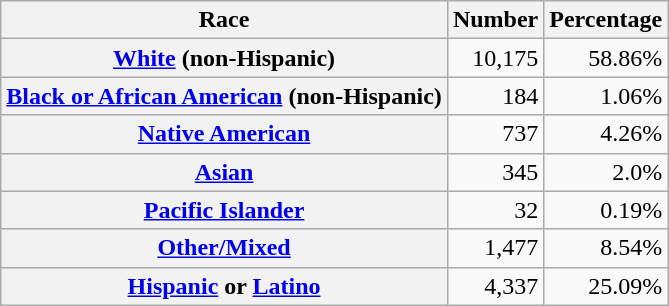<table class="wikitable" style="text-align:right">
<tr>
<th scope="col">Race</th>
<th scope="col">Number</th>
<th scope="col">Percentage</th>
</tr>
<tr>
<th scope="row"><a href='#'>White</a> (non-Hispanic)</th>
<td>10,175</td>
<td>58.86%</td>
</tr>
<tr>
<th scope="row"><a href='#'>Black or African American</a> (non-Hispanic)</th>
<td>184</td>
<td>1.06%</td>
</tr>
<tr>
<th scope="row"><a href='#'>Native American</a></th>
<td>737</td>
<td>4.26%</td>
</tr>
<tr>
<th scope="row"><a href='#'>Asian</a></th>
<td>345</td>
<td>2.0%</td>
</tr>
<tr>
<th scope="row"><a href='#'>Pacific Islander</a></th>
<td>32</td>
<td>0.19%</td>
</tr>
<tr>
<th scope="row"><a href='#'>Other/Mixed</a></th>
<td>1,477</td>
<td>8.54%</td>
</tr>
<tr>
<th scope="row"><a href='#'>Hispanic</a> or <a href='#'>Latino</a></th>
<td>4,337</td>
<td>25.09%</td>
</tr>
</table>
